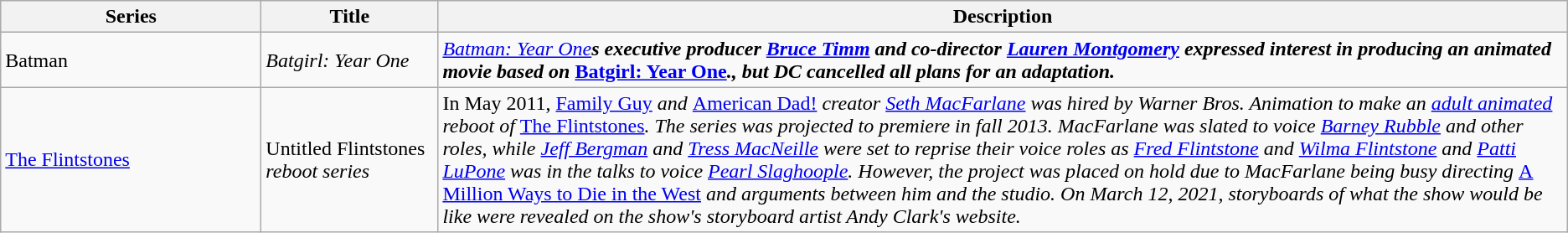<table class="wikitable">
<tr>
<th style="width:150pt;">Series</th>
<th style="width:100pt;">Title</th>
<th>Description</th>
</tr>
<tr>
<td>Batman</td>
<td><em>Batgirl: Year One</em></td>
<td><em><a href='#'>Batman: Year One</a><strong>s executive producer <a href='#'>Bruce Timm</a> and co-director <a href='#'>Lauren Montgomery</a> expressed interest in producing an animated movie based on </em><a href='#'>Batgirl: Year One</a><em>., but DC cancelled all plans for an adaptation.</td>
</tr>
<tr>
<td><a href='#'>The Flintstones</a></td>
<td>Untitled </em>Flintstones<em> reboot series</td>
<td>In May 2011, </em><a href='#'>Family Guy</a><em> and </em><a href='#'>American Dad!</a><em> creator <a href='#'>Seth MacFarlane</a> was hired by Warner Bros. Animation to make an <a href='#'>adult animated</a> reboot of </em><a href='#'>The Flintstones</a><em>. The series was projected to premiere in fall 2013.  MacFarlane was slated to voice <a href='#'>Barney Rubble</a> and other roles, while <a href='#'>Jeff Bergman</a> and <a href='#'>Tress MacNeille</a> were set to reprise their voice roles as <a href='#'>Fred Flintstone</a> and <a href='#'>Wilma Flintstone</a> and <a href='#'>Patti LuPone</a> was in the talks to voice <a href='#'>Pearl Slaghoople</a>. However, the project was placed on hold due to MacFarlane being busy directing </em><a href='#'>A Million Ways to Die in the West</a><em> and arguments between him and the studio. On March 12, 2021, storyboards of what the show would be like were revealed on the show's storyboard artist Andy Clark's website.</td>
</tr>
</table>
